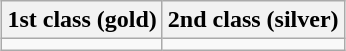<table class="wikitable" style="margin:1em auto;">
<tr>
<th>1st class (gold)</th>
<th>2nd class (silver)</th>
</tr>
<tr>
<td></td>
<td></td>
</tr>
</table>
